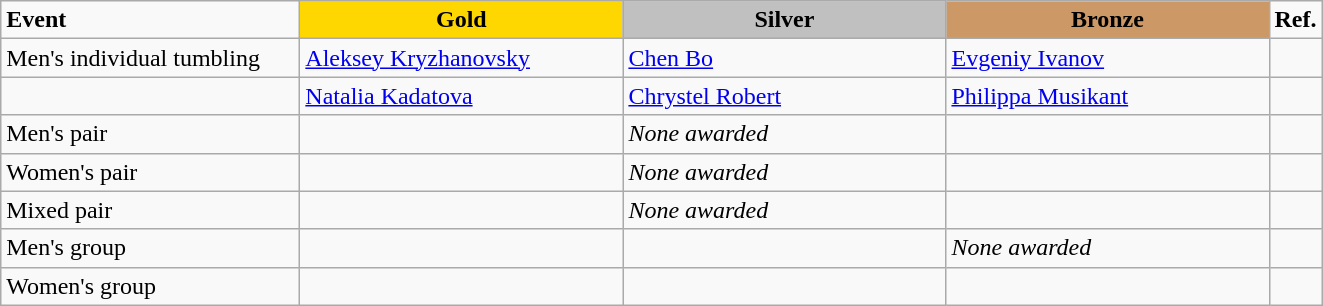<table class="wikitable">
<tr>
<td style="width:12em;"><strong>Event</strong></td>
<td style="text-align:center; background:gold; width:13em;"><strong>Gold</strong></td>
<td style="text-align:center; background:silver; width:13em;"><strong>Silver</strong></td>
<td style="text-align:center; background:#c96; width:13em;"><strong>Bronze</strong></td>
<td style="width:1em;"><strong>Ref.</strong></td>
</tr>
<tr>
<td>Men's individual tumbling</td>
<td> <a href='#'>Aleksey Kryzhanovsky</a></td>
<td> <a href='#'>Chen Bo</a></td>
<td> <a href='#'>Evgeniy Ivanov</a></td>
<td></td>
</tr>
<tr>
<td></td>
<td> <a href='#'>Natalia Kadatova</a></td>
<td> <a href='#'>Chrystel Robert</a></td>
<td> <a href='#'>Philippa Musikant</a></td>
<td></td>
</tr>
<tr>
<td>Men's pair</td>
<td><br></td>
<td><em>None awarded</em></td>
<td></td>
<td></td>
</tr>
<tr>
<td>Women's pair</td>
<td><br></td>
<td><em>None awarded</em></td>
<td></td>
<td></td>
</tr>
<tr>
<td>Mixed pair</td>
<td><br></td>
<td><em>None awarded</em></td>
<td></td>
<td></td>
</tr>
<tr>
<td>Men's group</td>
<td></td>
<td><br></td>
<td><em>None awarded</em></td>
<td></td>
</tr>
<tr>
<td>Women's group</td>
<td></td>
<td></td>
<td></td>
<td></td>
</tr>
</table>
